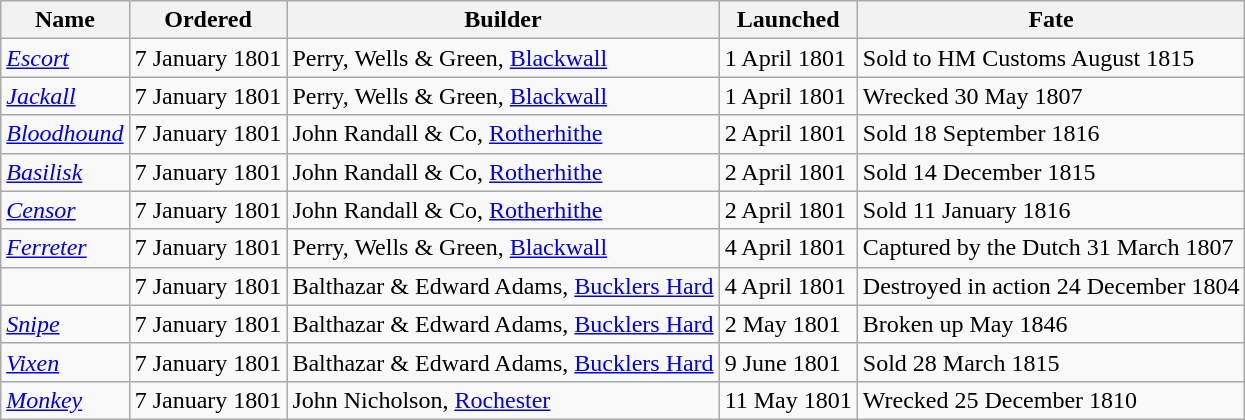<table class="sortable wikitable">
<tr>
<th>Name</th>
<th>Ordered</th>
<th>Builder</th>
<th>Launched</th>
<th>Fate</th>
</tr>
<tr>
<td><a href='#'><em>Escort</em></a></td>
<td>7 January 1801</td>
<td>Perry, Wells & Green, <a href='#'>Blackwall</a></td>
<td>1 April 1801</td>
<td>Sold to HM Customs August 1815</td>
</tr>
<tr>
<td><a href='#'><em>Jackall</em></a></td>
<td>7 January 1801</td>
<td>Perry, Wells & Green, <a href='#'>Blackwall</a></td>
<td>1 April 1801</td>
<td>Wrecked 30 May 1807</td>
</tr>
<tr>
<td><a href='#'><em>Bloodhound</em></a></td>
<td>7 January 1801</td>
<td>John Randall & Co, <a href='#'>Rotherhithe</a></td>
<td>2 April 1801</td>
<td>Sold 18 September 1816</td>
</tr>
<tr>
<td><a href='#'><em>Basilisk</em></a></td>
<td>7 January 1801</td>
<td>John Randall & Co, <a href='#'>Rotherhithe</a></td>
<td>2 April 1801</td>
<td>Sold 14 December 1815</td>
</tr>
<tr>
<td><a href='#'><em>Censor</em></a></td>
<td>7 January 1801</td>
<td>John Randall & Co, <a href='#'>Rotherhithe</a></td>
<td>2 April 1801</td>
<td>Sold 11 January 1816</td>
</tr>
<tr>
<td><a href='#'><em>Ferreter</em></a></td>
<td>7 January 1801</td>
<td>Perry, Wells & Green, <a href='#'>Blackwall</a></td>
<td>4 April 1801</td>
<td>Captured by the Dutch 31 March 1807</td>
</tr>
<tr>
<td></td>
<td>7 January 1801</td>
<td>Balthazar & Edward Adams, <a href='#'>Bucklers Hard</a></td>
<td>4 April 1801</td>
<td>Destroyed in action 24 December 1804</td>
</tr>
<tr>
<td><a href='#'><em>Snipe</em></a></td>
<td>7 January 1801</td>
<td>Balthazar & Edward Adams, <a href='#'>Bucklers Hard</a></td>
<td>2 May 1801</td>
<td>Broken up May 1846</td>
</tr>
<tr>
<td><a href='#'><em>Vixen</em></a></td>
<td>7 January 1801</td>
<td>Balthazar & Edward Adams, <a href='#'>Bucklers Hard</a></td>
<td>9 June 1801</td>
<td>Sold 28 March 1815</td>
</tr>
<tr>
<td><a href='#'><em>Monkey</em></a></td>
<td>7 January 1801</td>
<td>John Nicholson, <a href='#'>Rochester</a></td>
<td>11 May 1801</td>
<td>Wrecked 25 December 1810</td>
</tr>
</table>
